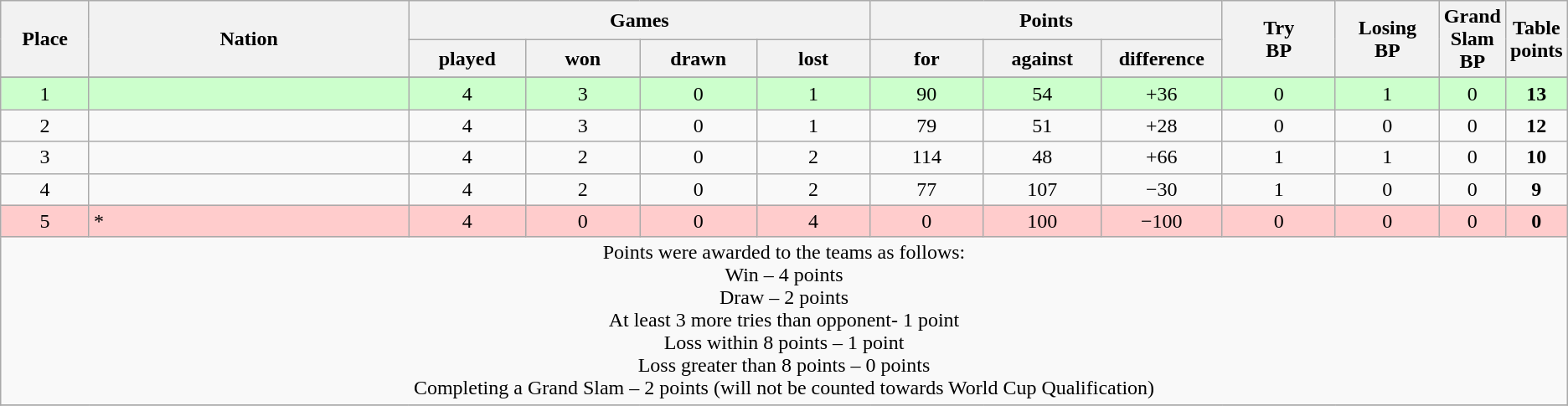<table class="wikitable">
<tr>
<th rowspan=2 width="6%">Place</th>
<th rowspan=2 width="23%">Nation</th>
<th colspan=4 width="40%">Games</th>
<th colspan=3 width="24%">Points</th>
<th rowspan=2 width="8%">Try<br>BP</th>
<th rowspan=2 width="8%">Losing<br>BP</th>
<th rowspan=2 width="8%">Grand Slam<br>BP</th>
<th rowspan=2 width="10%">Table<br>points</th>
</tr>
<tr>
<th width="8%">played</th>
<th width="8%">won</th>
<th width="8%">drawn</th>
<th width="8%">lost</th>
<th width="8%">for</th>
<th width="8%">against</th>
<th width="8%">difference</th>
</tr>
<tr>
</tr>
<tr align=center bgcolor=ccffcc>
<td>1</td>
<td align=left></td>
<td>4</td>
<td>3</td>
<td>0</td>
<td>1</td>
<td>90</td>
<td>54</td>
<td>+36</td>
<td>0</td>
<td>1</td>
<td>0</td>
<td><strong>13</strong></td>
</tr>
<tr align=center>
<td>2</td>
<td align=left></td>
<td>4</td>
<td>3</td>
<td>0</td>
<td>1</td>
<td>79</td>
<td>51</td>
<td>+28</td>
<td>0</td>
<td>0</td>
<td>0</td>
<td><strong>12</strong></td>
</tr>
<tr align=center>
<td>3</td>
<td align=left></td>
<td>4</td>
<td>2</td>
<td>0</td>
<td>2</td>
<td>114</td>
<td>48</td>
<td>+66</td>
<td>1</td>
<td>1</td>
<td>0</td>
<td><strong>10</strong></td>
</tr>
<tr align=center>
<td>4</td>
<td align=left></td>
<td>4</td>
<td>2</td>
<td>0</td>
<td>2</td>
<td>77</td>
<td>107</td>
<td>−30</td>
<td>1</td>
<td>0</td>
<td>0</td>
<td><strong>9</strong></td>
</tr>
<tr align=center bgcolor=ffcccc>
<td>5</td>
<td align=left>*</td>
<td>4</td>
<td>0</td>
<td>0</td>
<td>4</td>
<td>0</td>
<td>100</td>
<td>−100</td>
<td>0</td>
<td>0</td>
<td>0</td>
<td><strong>0</strong></td>
</tr>
<tr>
<td colspan="100%" style="text-align:center;">Points were awarded to the teams as follows:<br>Win – 4 points<br>Draw – 2 points<br> At least 3 more tries than opponent- 1 point<br> Loss within 8 points – 1 point<br>Loss greater than 8 points – 0 points<br>Completing a Grand Slam – 2 points (will not be counted towards World Cup Qualification)</td>
</tr>
<tr>
</tr>
</table>
